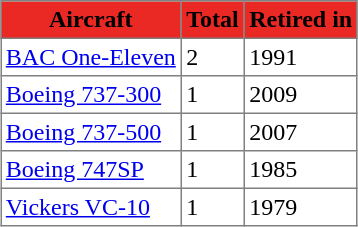<table class="toccolours" border="1" cellpadding="3" style="margin:1em auto; border-collapse:collapse">
<tr bgcolor=#EA2924>
<th><span>Aircraft</span></th>
<th><span>Total</span></th>
<th><span>Retired in</span></th>
</tr>
<tr>
<td><a href='#'>BAC One-Eleven</a></td>
<td>2</td>
<td>1991</td>
</tr>
<tr>
<td><a href='#'>Boeing 737-300</a></td>
<td>1</td>
<td>2009</td>
</tr>
<tr>
<td><a href='#'>Boeing 737-500</a></td>
<td>1</td>
<td>2007</td>
</tr>
<tr>
<td><a href='#'>Boeing 747SP</a></td>
<td>1</td>
<td>1985</td>
</tr>
<tr>
<td><a href='#'>Vickers VC-10</a></td>
<td>1</td>
<td>1979</td>
</tr>
</table>
